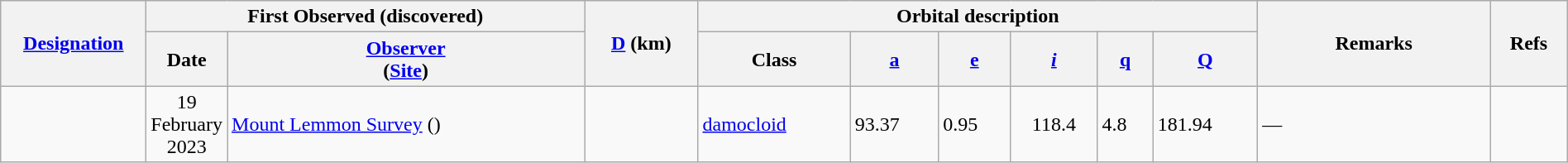<table class="wikitable sortable" style="width: 100%;">
<tr>
<th rowspan="2" width="110"><a href='#'>Designation</a></th>
<th colspan="2" width="115">First Observed (discovered)</th>
<th rowspan="2"><a href='#'>D</a> (km)</th>
<th colspan="6">Orbital description</th>
<th rowspan="2" width="180">Remarks</th>
<th rowspan="2" width="55" class="unsortable">Refs</th>
</tr>
<tr>
<th width="55">Date</th>
<th><a href='#'>Observer</a><br>(<a href='#'>Site</a>)</th>
<th>Class</th>
<th><a href='#'>a</a><br></th>
<th><a href='#'>e</a></th>
<th><a href='#'><em>i</em></a><br></th>
<th><a href='#'>q</a><br></th>
<th><a href='#'>Q</a><br></th>
</tr>
<tr id="2022 FA7">
<td></td>
<td align="center">19 February 2023</td>
<td><a href='#'>Mount Lemmon Survey</a> ()</td>
<td align="center"></td>
<td><a href='#'>damocloid</a></td>
<td>93.37</td>
<td>0.95</td>
<td align="center">118.4</td>
<td>4.8</td>
<td>181.94</td>
<td>—</td>
<td></td>
</tr>
</table>
